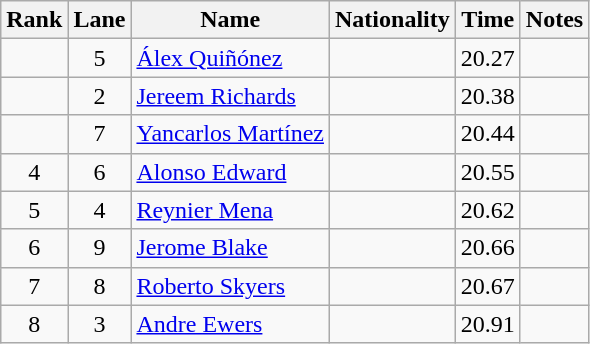<table class="wikitable sortable" style="text-align:center">
<tr>
<th>Rank</th>
<th>Lane</th>
<th>Name</th>
<th>Nationality</th>
<th>Time</th>
<th>Notes</th>
</tr>
<tr>
<td></td>
<td>5</td>
<td align=left><a href='#'>Álex Quiñónez</a></td>
<td align=left></td>
<td>20.27</td>
<td></td>
</tr>
<tr>
<td></td>
<td>2</td>
<td align=left><a href='#'>Jereem Richards</a></td>
<td align=left></td>
<td>20.38</td>
<td></td>
</tr>
<tr>
<td></td>
<td>7</td>
<td align=left><a href='#'>Yancarlos Martínez</a></td>
<td align=left></td>
<td>20.44</td>
<td></td>
</tr>
<tr>
<td>4</td>
<td>6</td>
<td align=left><a href='#'>Alonso Edward</a></td>
<td align=left></td>
<td>20.55</td>
<td></td>
</tr>
<tr>
<td>5</td>
<td>4</td>
<td align=left><a href='#'>Reynier Mena</a></td>
<td align=left></td>
<td>20.62</td>
<td></td>
</tr>
<tr>
<td>6</td>
<td>9</td>
<td align=left><a href='#'>Jerome Blake</a></td>
<td align=left></td>
<td>20.66</td>
<td></td>
</tr>
<tr>
<td>7</td>
<td>8</td>
<td align=left><a href='#'>Roberto Skyers</a></td>
<td align=left></td>
<td>20.67</td>
<td></td>
</tr>
<tr>
<td>8</td>
<td>3</td>
<td align=left><a href='#'>Andre Ewers</a></td>
<td align=left></td>
<td>20.91</td>
<td></td>
</tr>
</table>
